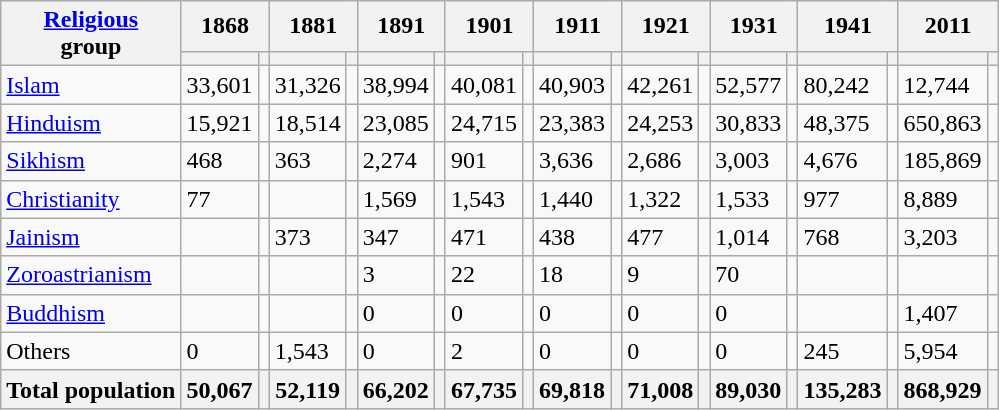<table class="wikitable sortable">
<tr>
<th rowspan="2"><a href='#'>Religious</a><br>group</th>
<th colspan="2">1868</th>
<th colspan="2">1881</th>
<th colspan="2">1891</th>
<th colspan="2">1901</th>
<th colspan="2">1911</th>
<th colspan="2">1921</th>
<th colspan="2">1931</th>
<th colspan="2">1941</th>
<th colspan="2">2011</th>
</tr>
<tr>
<th><a href='#'></a></th>
<th></th>
<th></th>
<th></th>
<th></th>
<th></th>
<th></th>
<th></th>
<th></th>
<th></th>
<th></th>
<th></th>
<th></th>
<th></th>
<th></th>
<th></th>
<th></th>
<th></th>
</tr>
<tr>
<td><a href='#'>Islam</a> </td>
<td>33,601</td>
<td></td>
<td>31,326</td>
<td></td>
<td>38,994</td>
<td></td>
<td>40,081</td>
<td></td>
<td>40,903</td>
<td></td>
<td>42,261</td>
<td></td>
<td>52,577</td>
<td></td>
<td>80,242</td>
<td></td>
<td>12,744</td>
<td></td>
</tr>
<tr>
<td><a href='#'>Hinduism</a> </td>
<td>15,921</td>
<td></td>
<td>18,514</td>
<td></td>
<td>23,085</td>
<td></td>
<td>24,715</td>
<td></td>
<td>23,383</td>
<td></td>
<td>24,253</td>
<td></td>
<td>30,833</td>
<td></td>
<td>48,375</td>
<td></td>
<td>650,863</td>
<td></td>
</tr>
<tr>
<td><a href='#'>Sikhism</a> </td>
<td>468</td>
<td></td>
<td>363</td>
<td></td>
<td>2,274</td>
<td></td>
<td>901</td>
<td></td>
<td>3,636</td>
<td></td>
<td>2,686</td>
<td></td>
<td>3,003</td>
<td></td>
<td>4,676</td>
<td></td>
<td>185,869</td>
<td></td>
</tr>
<tr>
<td><a href='#'>Christianity</a> </td>
<td>77</td>
<td></td>
<td></td>
<td></td>
<td>1,569</td>
<td></td>
<td>1,543</td>
<td></td>
<td>1,440</td>
<td></td>
<td>1,322</td>
<td></td>
<td>1,533</td>
<td></td>
<td>977</td>
<td></td>
<td>8,889</td>
<td></td>
</tr>
<tr>
<td><a href='#'>Jainism</a> </td>
<td></td>
<td></td>
<td>373</td>
<td></td>
<td>347</td>
<td></td>
<td>471</td>
<td></td>
<td>438</td>
<td></td>
<td>477</td>
<td></td>
<td>1,014</td>
<td></td>
<td>768</td>
<td></td>
<td>3,203</td>
<td></td>
</tr>
<tr>
<td><a href='#'>Zoroastrianism</a> </td>
<td></td>
<td></td>
<td></td>
<td></td>
<td>3</td>
<td></td>
<td>22</td>
<td></td>
<td>18</td>
<td></td>
<td>9</td>
<td></td>
<td>70</td>
<td></td>
<td></td>
<td></td>
<td></td>
<td></td>
</tr>
<tr>
<td><a href='#'>Buddhism</a> </td>
<td></td>
<td></td>
<td></td>
<td></td>
<td>0</td>
<td></td>
<td>0</td>
<td></td>
<td>0</td>
<td></td>
<td>0</td>
<td></td>
<td>0</td>
<td></td>
<td></td>
<td></td>
<td>1,407</td>
<td></td>
</tr>
<tr>
<td>Others</td>
<td>0</td>
<td></td>
<td>1,543</td>
<td></td>
<td>0</td>
<td></td>
<td>2</td>
<td></td>
<td>0</td>
<td></td>
<td>0</td>
<td></td>
<td>0</td>
<td></td>
<td>245</td>
<td></td>
<td>5,954</td>
<td></td>
</tr>
<tr>
<th>Total population</th>
<th>50,067</th>
<th></th>
<th>52,119</th>
<th></th>
<th>66,202</th>
<th></th>
<th>67,735</th>
<th></th>
<th>69,818</th>
<th></th>
<th>71,008</th>
<th></th>
<th>89,030</th>
<th></th>
<th>135,283</th>
<th></th>
<th>868,929</th>
<th></th>
</tr>
</table>
